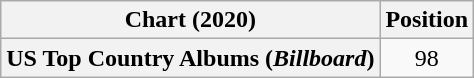<table class="wikitable plainrowheaders" style="text-align:center">
<tr>
<th scope="col">Chart (2020)</th>
<th scope="col">Position</th>
</tr>
<tr>
<th scope="row">US Top Country Albums (<em>Billboard</em>)</th>
<td>98</td>
</tr>
</table>
